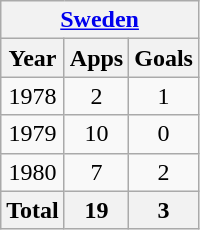<table class="wikitable" style="text-align:center">
<tr>
<th colspan=3><a href='#'>Sweden</a></th>
</tr>
<tr>
<th>Year</th>
<th>Apps</th>
<th>Goals</th>
</tr>
<tr>
<td>1978</td>
<td>2</td>
<td>1</td>
</tr>
<tr>
<td>1979</td>
<td>10</td>
<td>0</td>
</tr>
<tr>
<td>1980</td>
<td>7</td>
<td>2</td>
</tr>
<tr>
<th>Total</th>
<th>19</th>
<th>3</th>
</tr>
</table>
